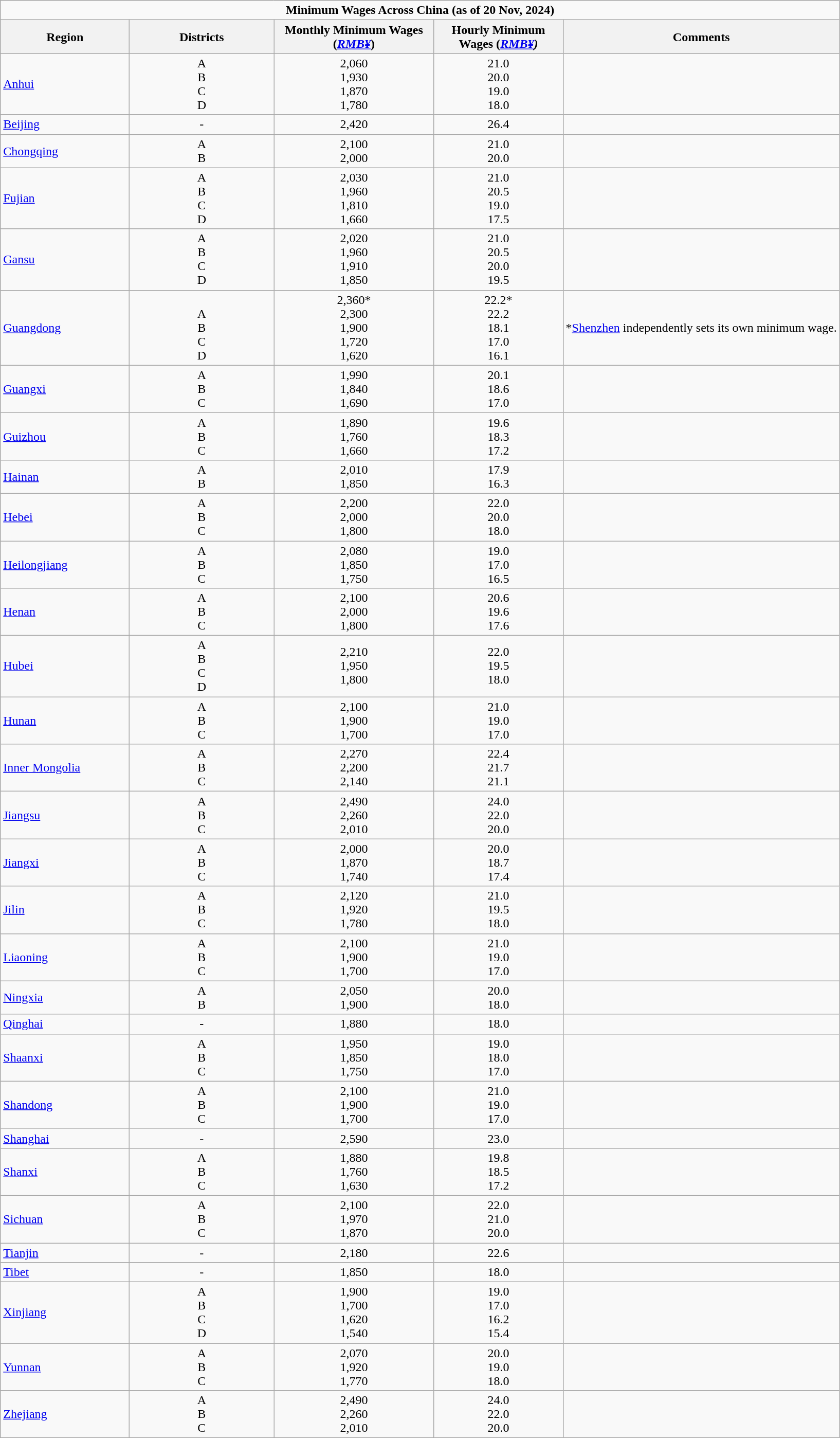<table class="wikitable sortable">
<tr>
<td colspan="5" style="text-align:center;"><strong>Minimum Wages Across China (as of 20 Nov, 2024)</strong></td>
</tr>
<tr>
<th style="width:160px;">Region</th>
<th style="width:180px;">Districts</th>
<th style="width:200px;">Monthly Minimum Wages (<em><a href='#'>RMB¥</a></em>)</th>
<th style="width:160px">Hourly Minimum Wages (<em><a href='#'>RMB¥</a>)</em></th>
<th class="sortable">Comments</th>
</tr>
<tr>
<td><a href='#'>Anhui</a></td>
<td align=center>A<br>B<br>C<br>D</td>
<td align=center>2,060<br> 1,930<br> 1,870<br> 1,780<br></td>
<td align=center>21.0<br>20.0<br>19.0<br>18.0</td>
<td></td>
</tr>
<tr>
<td><a href='#'>Beijing</a></td>
<td align=center>-</td>
<td align=center>2,420</td>
<td align=center>26.4</td>
<td></td>
</tr>
<tr>
<td><a href='#'>Chongqing</a></td>
<td align=center>A<br>B</td>
<td align=center>2,100<br>2,000</td>
<td align=center>21.0<br>20.0</td>
<td></td>
</tr>
<tr>
<td><a href='#'>Fujian</a></td>
<td align=center>A<br>B<br>C<br>D</td>
<td align=center>2,030<br>1,960<br>1,810<br>1,660</td>
<td align=center>21.0<br>20.5<br>19.0<br>17.5</td>
<td></td>
</tr>
<tr>
<td><a href='#'>Gansu</a></td>
<td align=center>A<br>B<br>C<br>D</td>
<td align=center>2,020<br>1,960<br>1,910<br>1,850</td>
<td align=center>21.0<br>20.5<br>20.0<br>19.5</td>
<td></td>
</tr>
<tr>
<td><a href='#'>Guangdong</a></td>
<td align=center><br>A<br>B<br>C<br> D</td>
<td align=center>2,360*<br>2,300<br>1,900<br>1,720<br>1,620</td>
<td align=center>22.2*<br>22.2<br>18.1<br>17.0<br>16.1</td>
<td>*<a href='#'>Shenzhen</a> independently sets its own minimum wage.</td>
</tr>
<tr>
<td><a href='#'>Guangxi</a></td>
<td align=center>A<br>B<br>C</td>
<td align=center>1,990<br>1,840<br>1,690</td>
<td align=center>20.1<br>18.6<br>17.0</td>
<td></td>
</tr>
<tr>
<td><a href='#'>Guizhou</a></td>
<td align=center>A<br>B<br>C</td>
<td align=center>1,890<br>1,760<br>1,660</td>
<td align=center>19.6<br>18.3<br>17.2</td>
<td></td>
</tr>
<tr>
<td><a href='#'>Hainan</a></td>
<td align=center>A<br>B</td>
<td align=center>2,010<br>1,850</td>
<td align=center>17.9<br>16.3</td>
<td></td>
</tr>
<tr>
<td><a href='#'>Hebei</a></td>
<td align=center>A<br>B<br>C</td>
<td style="text-align:center;">2,200<br>2,000<br>1,800</td>
<td style="text-align:center;">22.0<br>20.0<br>18.0</td>
<td></td>
</tr>
<tr>
<td><a href='#'>Heilongjiang</a></td>
<td align=center>A<br>B<br>C</td>
<td align=center>2,080<br>1,850<br>1,750</td>
<td align=center>19.0<br>17.0<br>16.5</td>
<td></td>
</tr>
<tr>
<td><a href='#'>Henan</a></td>
<td align=center>A<br>B<br>C</td>
<td style="text-align:center;">2,100<br>2,000<br>1,800</td>
<td align=center>20.6<br>19.6<br>17.6</td>
<td></td>
</tr>
<tr>
<td><a href='#'>Hubei</a></td>
<td align=center>A<br>B<br>C<br>D</td>
<td align=center>2,210<br>1,950<br>1,800</td>
<td align=center>22.0<br>19.5<br>18.0</td>
<td></td>
</tr>
<tr>
<td><a href='#'>Hunan</a></td>
<td align=center>A<br>B<br>C</td>
<td align=center>2,100<br>1,900<br>1,700</td>
<td align=center>21.0<br>19.0<br>17.0</td>
<td></td>
</tr>
<tr>
<td><a href='#'>Inner Mongolia</a></td>
<td align=center>A<br>B<br>C</td>
<td align=center>2,270<br>2,200<br>2,140</td>
<td align=center>22.4<br>21.7<br>21.1</td>
<td></td>
</tr>
<tr>
<td><a href='#'>Jiangsu</a></td>
<td align=center>A<br>B<br>C</td>
<td align=center>2,490<br>2,260<br>2,010</td>
<td align=center>24.0<br>22.0<br>20.0</td>
<td></td>
</tr>
<tr>
<td><a href='#'>Jiangxi</a></td>
<td style="text-align:center;">A<br>B<br>C</td>
<td style="text-align:center;">2,000<br>1,870<br>1,740</td>
<td style="text-align:center;">20.0<br>18.7<br>17.4</td>
<td></td>
</tr>
<tr>
<td><a href='#'>Jilin</a></td>
<td align=center>A<br>B<br>C</td>
<td align=center>2,120<br>1,920<br>1,780</td>
<td align="center">21.0<br>19.5<br>18.0</td>
<td></td>
</tr>
<tr>
<td><a href='#'>Liaoning</a></td>
<td align=center>A<br>B<br>C</td>
<td align="center">2,100<br>1,900<br>1,700</td>
<td align="center">21.0<br>19.0<br>17.0</td>
<td></td>
</tr>
<tr>
<td><a href='#'>Ningxia</a></td>
<td align=center>A<br>B</td>
<td align="center">2,050<br>1,900</td>
<td align="center">20.0<br>18.0</td>
<td></td>
</tr>
<tr>
<td><a href='#'>Qinghai</a></td>
<td align=center>-</td>
<td align=center>1,880</td>
<td align=center>18.0</td>
<td></td>
</tr>
<tr>
<td><a href='#'>Shaanxi</a></td>
<td align=center>A<br>B<br>C</td>
<td align=center>1,950<br>1,850<br>1,750</td>
<td align=center>19.0<br>18.0<br>17.0</td>
<td></td>
</tr>
<tr>
<td><a href='#'>Shandong</a></td>
<td align=center>A<br>B<br>C</td>
<td align=center>2,100<br>1,900<br>1,700</td>
<td align=center>21.0<br>19.0<br>17.0</td>
<td></td>
</tr>
<tr>
<td><a href='#'>Shanghai</a></td>
<td align=center>-</td>
<td align=center>2,590</td>
<td align=center>23.0</td>
<td></td>
</tr>
<tr>
<td><a href='#'>Shanxi</a></td>
<td align=center>A<br>B<br>C</td>
<td align=center>1,880<br>1,760<br>1,630</td>
<td align=center>19.8<br>18.5<br>17.2</td>
<td></td>
</tr>
<tr>
<td><a href='#'>Sichuan</a></td>
<td align=center>A<br>B<br>C</td>
<td align=center>2,100<br>1,970<br>1,870</td>
<td align=center>22.0<br>21.0<br>20.0</td>
<td></td>
</tr>
<tr>
<td><a href='#'>Tianjin</a></td>
<td align=center>-</td>
<td align=center>2,180</td>
<td align=center>22.6</td>
<td></td>
</tr>
<tr>
<td><a href='#'>Tibet</a></td>
<td align=center>-</td>
<td align=center>1,850</td>
<td align=center>18.0</td>
<td></td>
</tr>
<tr>
<td><a href='#'>Xinjiang</a></td>
<td align=center>A<br>B<br>C<br>D</td>
<td align=center>1,900<br>1,700<br>1,620<br>1,540</td>
<td align=center>19.0<br>17.0<br>16.2<br>15.4</td>
<td></td>
</tr>
<tr>
<td><a href='#'>Yunnan</a></td>
<td align=center>A<br>B<br>C</td>
<td align=center>2,070<br>1,920<br>1,770</td>
<td align=center>20.0<br>19.0<br>18.0</td>
<td></td>
</tr>
<tr>
<td><a href='#'>Zhejiang</a></td>
<td align=center>A<br>B<br>C</td>
<td align=center>2,490<br>2,260<br>2,010</td>
<td align=center>24.0<br>22.0<br>20.0</td>
<td></td>
</tr>
</table>
